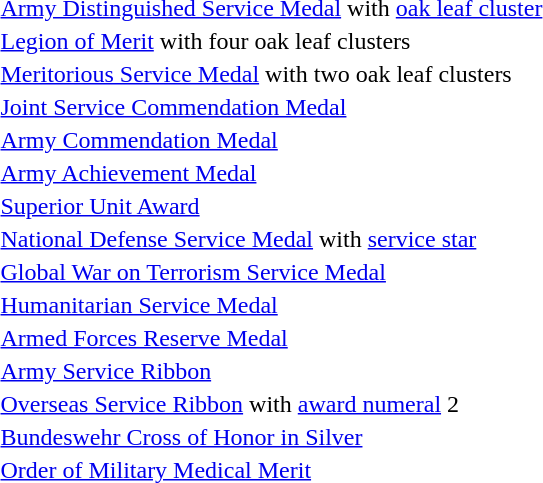<table>
<tr>
<td></td>
<td><a href='#'>Army Distinguished Service Medal</a> with <a href='#'>oak leaf cluster</a></td>
</tr>
<tr>
<td></td>
<td><a href='#'>Legion of Merit</a> with four oak leaf clusters</td>
</tr>
<tr>
<td></td>
<td><a href='#'>Meritorious Service Medal</a> with two oak leaf clusters</td>
</tr>
<tr>
<td></td>
<td><a href='#'>Joint Service Commendation Medal</a></td>
</tr>
<tr>
<td></td>
<td><a href='#'>Army Commendation Medal</a></td>
</tr>
<tr>
<td></td>
<td><a href='#'>Army Achievement Medal</a></td>
</tr>
<tr>
<td></td>
<td><a href='#'>Superior Unit Award</a></td>
</tr>
<tr>
<td></td>
<td><a href='#'>National Defense Service Medal</a> with <a href='#'>service star</a></td>
</tr>
<tr>
<td></td>
<td><a href='#'>Global War on Terrorism Service Medal</a></td>
</tr>
<tr>
<td></td>
<td><a href='#'>Humanitarian Service Medal</a></td>
</tr>
<tr>
<td></td>
<td><a href='#'>Armed Forces Reserve Medal</a></td>
</tr>
<tr>
<td></td>
<td><a href='#'>Army Service Ribbon</a></td>
</tr>
<tr>
<td><span></span></td>
<td><a href='#'>Overseas Service Ribbon</a> with <a href='#'>award numeral</a> 2</td>
</tr>
<tr>
<td></td>
<td><a href='#'>Bundeswehr Cross of Honor in Silver</a></td>
</tr>
<tr>
<td></td>
<td><a href='#'>Order of Military Medical Merit</a></td>
</tr>
</table>
